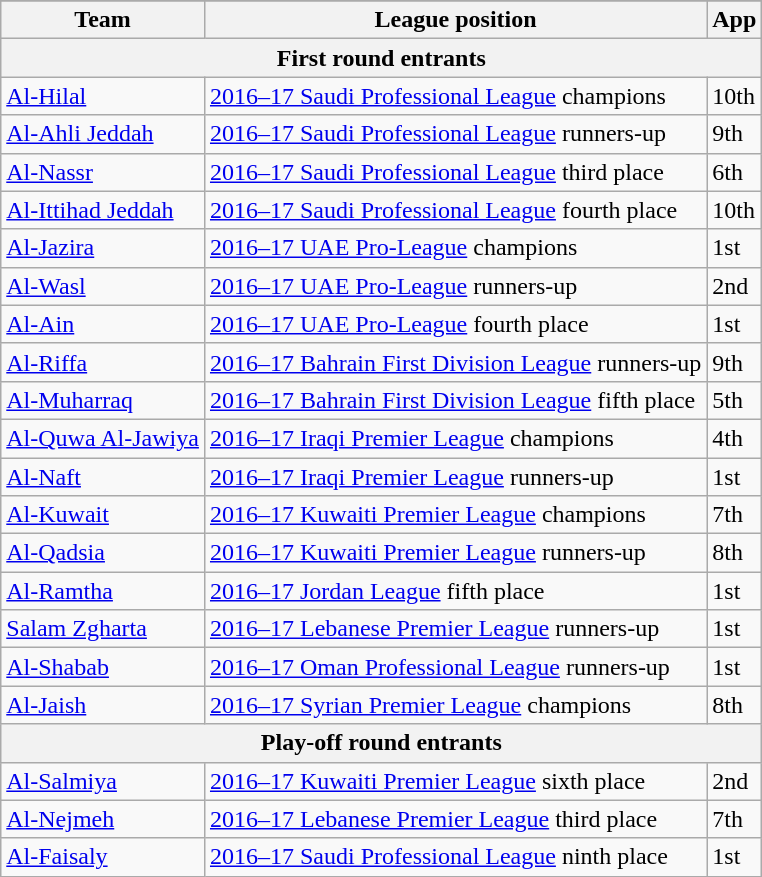<table class="wikitable">
<tr>
</tr>
<tr>
<th>Team</th>
<th>League position</th>
<th>App </th>
</tr>
<tr>
<th colspan=4>First round entrants</th>
</tr>
<tr>
<td> <a href='#'>Al-Hilal</a></td>
<td><a href='#'>2016–17 Saudi Professional League</a> champions</td>
<td>10th </td>
</tr>
<tr>
<td> <a href='#'>Al-Ahli Jeddah</a></td>
<td><a href='#'>2016–17 Saudi Professional League</a> runners-up</td>
<td>9th </td>
</tr>
<tr>
<td> <a href='#'>Al-Nassr</a></td>
<td><a href='#'>2016–17 Saudi Professional League</a> third place</td>
<td>6th </td>
</tr>
<tr>
<td> <a href='#'>Al-Ittihad Jeddah</a></td>
<td><a href='#'>2016–17 Saudi Professional League</a> fourth place</td>
<td>10th </td>
</tr>
<tr>
<td> <a href='#'>Al-Jazira</a></td>
<td><a href='#'>2016–17 UAE Pro-League</a> champions</td>
<td>1st</td>
</tr>
<tr>
<td> <a href='#'>Al-Wasl</a></td>
<td><a href='#'>2016–17 UAE Pro-League</a> runners-up</td>
<td>2nd </td>
</tr>
<tr>
<td> <a href='#'>Al-Ain</a></td>
<td><a href='#'>2016–17 UAE Pro-League</a> fourth place</td>
<td>1st</td>
</tr>
<tr>
<td> <a href='#'>Al-Riffa</a></td>
<td><a href='#'>2016–17 Bahrain First Division League</a> runners-up</td>
<td>9th </td>
</tr>
<tr>
<td> <a href='#'>Al-Muharraq</a></td>
<td><a href='#'>2016–17 Bahrain First Division League</a> fifth place</td>
<td>5th </td>
</tr>
<tr>
<td> <a href='#'>Al-Quwa Al-Jawiya</a></td>
<td><a href='#'>2016–17 Iraqi Premier League</a> champions</td>
<td>4th </td>
</tr>
<tr>
<td> <a href='#'>Al-Naft</a></td>
<td><a href='#'>2016–17 Iraqi Premier League</a> runners-up</td>
<td>1st</td>
</tr>
<tr>
<td> <a href='#'>Al-Kuwait</a></td>
<td><a href='#'>2016–17 Kuwaiti Premier League</a> champions</td>
<td>7th </td>
</tr>
<tr>
<td> <a href='#'>Al-Qadsia</a></td>
<td><a href='#'>2016–17 Kuwaiti Premier League</a> runners-up</td>
<td>8th </td>
</tr>
<tr>
<td> <a href='#'>Al-Ramtha</a></td>
<td><a href='#'>2016–17 Jordan League</a> fifth place</td>
<td>1st</td>
</tr>
<tr>
<td> <a href='#'>Salam Zgharta</a></td>
<td><a href='#'>2016–17 Lebanese Premier League</a> runners-up</td>
<td>1st</td>
</tr>
<tr>
<td> <a href='#'>Al-Shabab</a></td>
<td><a href='#'>2016–17 Oman Professional League</a> runners-up</td>
<td>1st</td>
</tr>
<tr>
<td> <a href='#'>Al-Jaish</a></td>
<td><a href='#'>2016–17 Syrian Premier League</a> champions</td>
<td>8th </td>
</tr>
<tr>
<th colspan=4>Play-off round entrants</th>
</tr>
<tr>
<td> <a href='#'>Al-Salmiya</a></td>
<td><a href='#'>2016–17 Kuwaiti Premier League</a> sixth place</td>
<td>2nd </td>
</tr>
<tr>
<td> <a href='#'>Al-Nejmeh</a></td>
<td><a href='#'>2016–17 Lebanese Premier League</a> third place</td>
<td>7th </td>
</tr>
<tr>
<td> <a href='#'>Al-Faisaly</a></td>
<td><a href='#'>2016–17 Saudi Professional League</a> ninth place</td>
<td>1st</td>
</tr>
</table>
